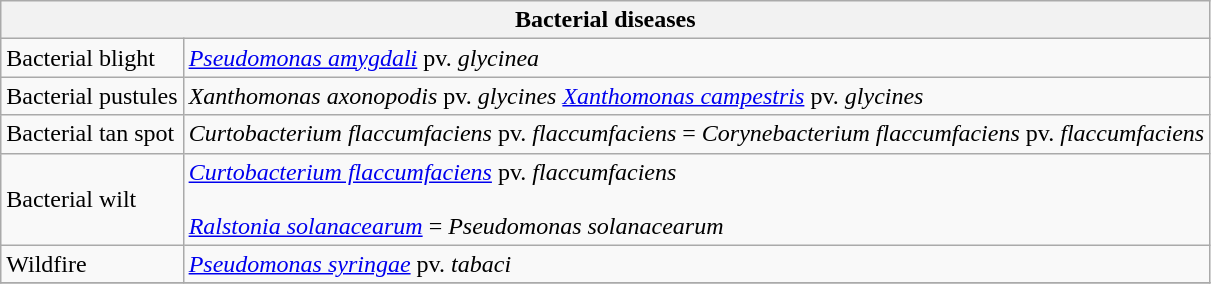<table class="wikitable" style="clear">
<tr>
<th colspan=2><strong>Bacterial diseases</strong><br></th>
</tr>
<tr>
<td>Bacterial blight</td>
<td><em><a href='#'>Pseudomonas amygdali</a></em> pv. <em>glycinea</em></td>
</tr>
<tr>
<td>Bacterial pustules</td>
<td><em>Xanthomonas axonopodis</em> pv. <em>glycines</em>  <em><a href='#'>Xanthomonas campestris</a></em> pv. <em>glycines</em></td>
</tr>
<tr>
<td>Bacterial tan spot</td>
<td><em>Curtobacterium flaccumfaciens</em> pv. <em>flaccumfaciens</em> = <em>Corynebacterium flaccumfaciens</em> pv. <em>flaccumfaciens</em></td>
</tr>
<tr>
<td>Bacterial wilt</td>
<td><em><a href='#'>Curtobacterium flaccumfaciens</a></em> pv. <em>flaccumfaciens</em><br><br><em><a href='#'>Ralstonia solanacearum</a></em> = <em>Pseudomonas solanacearum</em></td>
</tr>
<tr>
<td>Wildfire</td>
<td><em><a href='#'>Pseudomonas syringae</a></em> pv. <em>tabaci</em></td>
</tr>
<tr>
</tr>
</table>
